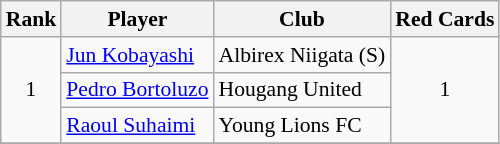<table class="wikitable plainrowheaders sortable" style="font-size:90%">
<tr>
<th>Rank</th>
<th>Player</th>
<th>Club</th>
<th>Red Cards</th>
</tr>
<tr>
<td align="center" rowspan="3">1</td>
<td> <a href='#'>Jun Kobayashi</a></td>
<td>Albirex Niigata (S)</td>
<td align="center" rowspan="3">1</td>
</tr>
<tr>
<td> <a href='#'>Pedro Bortoluzo</a></td>
<td>Hougang United</td>
</tr>
<tr>
<td> <a href='#'>Raoul Suhaimi</a></td>
<td>Young Lions FC</td>
</tr>
<tr>
</tr>
</table>
